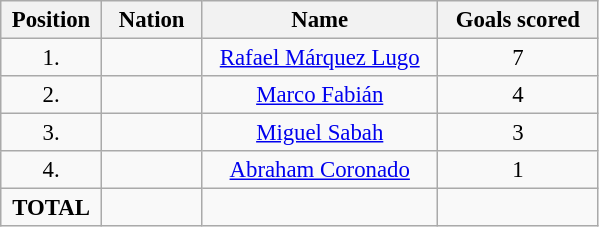<table class="wikitable" style="font-size: 95%; text-align: center;">
<tr>
<th width=60>Position</th>
<th width=60>Nation</th>
<th width=150>Name</th>
<th width=100>Goals scored</th>
</tr>
<tr>
<td>1.</td>
<td></td>
<td><a href='#'>Rafael Márquez Lugo</a></td>
<td>7</td>
</tr>
<tr>
<td>2.</td>
<td></td>
<td><a href='#'>Marco Fabián</a></td>
<td>4</td>
</tr>
<tr>
<td>3.</td>
<td></td>
<td><a href='#'>Miguel Sabah</a></td>
<td>3</td>
</tr>
<tr>
<td>4.</td>
<td></td>
<td><a href='#'>Abraham Coronado</a></td>
<td>1</td>
</tr>
<tr>
<td><strong>TOTAL</strong></td>
<td></td>
<td></td>
<td></td>
</tr>
</table>
